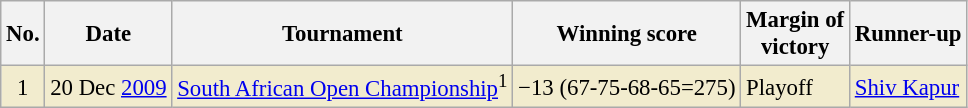<table class="wikitable" style="font-size:95%;">
<tr>
<th>No.</th>
<th>Date</th>
<th>Tournament</th>
<th>Winning score</th>
<th>Margin of<br>victory</th>
<th>Runner-up</th>
</tr>
<tr style="background:#f2ecce;">
<td align=center>1</td>
<td align=right>20 Dec <a href='#'>2009</a></td>
<td><a href='#'>South African Open Championship</a><sup>1</sup></td>
<td>−13 (67-75-68-65=275)</td>
<td>Playoff</td>
<td> <a href='#'>Shiv Kapur</a></td>
</tr>
</table>
